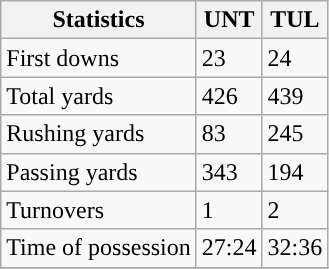<table class="wikitable" style="float: left;">
<tr>
<th>Statistics</th>
<th>UNT</th>
<th>TUL</th>
</tr>
<tr>
<td>First downs</td>
<td>23</td>
<td>24</td>
</tr>
<tr>
<td>Total yards</td>
<td>426</td>
<td>439</td>
</tr>
<tr>
<td>Rushing yards</td>
<td>83</td>
<td>245</td>
</tr>
<tr>
<td>Passing yards</td>
<td>343</td>
<td>194</td>
</tr>
<tr>
<td>Turnovers</td>
<td>1</td>
<td>2</td>
</tr>
<tr>
<td>Time of possession</td>
<td>27:24</td>
<td>32:36</td>
</tr>
<tr>
</tr>
</table>
